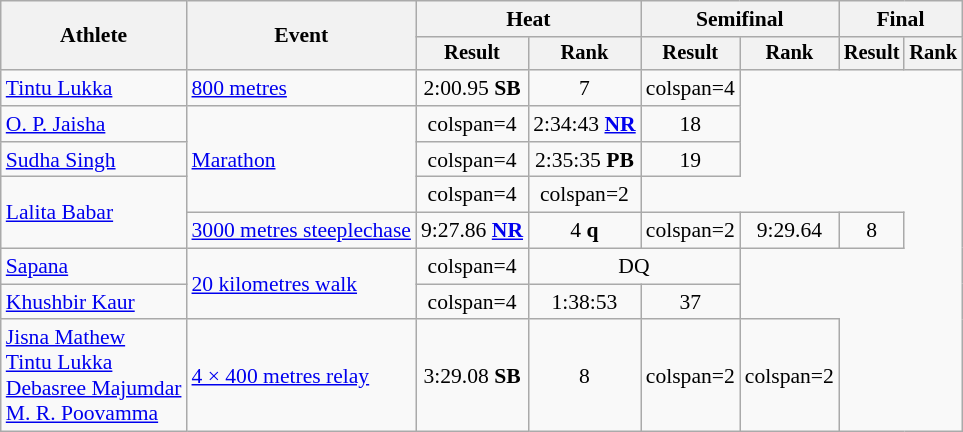<table class="wikitable" style="font-size:90%">
<tr>
<th rowspan="2">Athlete</th>
<th rowspan="2">Event</th>
<th colspan="2">Heat</th>
<th colspan="2">Semifinal</th>
<th colspan="2">Final</th>
</tr>
<tr style="font-size:95%">
<th>Result</th>
<th>Rank</th>
<th>Result</th>
<th>Rank</th>
<th>Result</th>
<th>Rank</th>
</tr>
<tr style=text-align:center>
<td style=text-align:left><a href='#'>Tintu Lukka</a></td>
<td style=text-align:left><a href='#'>800 metres</a></td>
<td>2:00.95 <strong>SB</strong></td>
<td>7</td>
<td>colspan=4 </td>
</tr>
<tr style=text-align:center>
<td style=text-align:left><a href='#'>O. P. Jaisha</a></td>
<td style=text-align:left rowspan=3><a href='#'>Marathon</a></td>
<td>colspan=4 </td>
<td>2:34:43 <strong><a href='#'>NR</a></strong></td>
<td>18</td>
</tr>
<tr style=text-align:center>
<td style=text-align:left><a href='#'>Sudha Singh</a></td>
<td>colspan=4 </td>
<td>2:35:35 <strong>PB</strong></td>
<td>19</td>
</tr>
<tr style=text-align:center>
<td style=text-align:left rowspan=2><a href='#'>Lalita Babar</a></td>
<td>colspan=4 </td>
<td>colspan=2 </td>
</tr>
<tr style=text-align:center>
<td style=text-align:left><a href='#'>3000 metres steeplechase</a></td>
<td>9:27.86 <strong><a href='#'>NR</a></strong></td>
<td>4 <strong>q</strong></td>
<td>colspan=2 </td>
<td>9:29.64</td>
<td>8</td>
</tr>
<tr style=text-align:center>
<td style=text-align:left><a href='#'>Sapana</a></td>
<td style=text-align:left rowspan=2><a href='#'>20 kilometres walk</a></td>
<td>colspan=4 </td>
<td colspan=2>DQ</td>
</tr>
<tr style=text-align:center>
<td style=text-align:left><a href='#'>Khushbir Kaur</a></td>
<td>colspan=4 </td>
<td>1:38:53</td>
<td>37</td>
</tr>
<tr style=text-align:center>
<td style=text-align:left><a href='#'>Jisna Mathew</a><br> <a href='#'>Tintu Lukka</a><br> <a href='#'>Debasree Majumdar</a><br> <a href='#'>M. R. Poovamma</a></td>
<td style=text-align:left><a href='#'>4 × 400 metres relay</a></td>
<td>3:29.08 <strong>SB</strong></td>
<td>8</td>
<td>colspan=2 </td>
<td>colspan=2 </td>
</tr>
</table>
